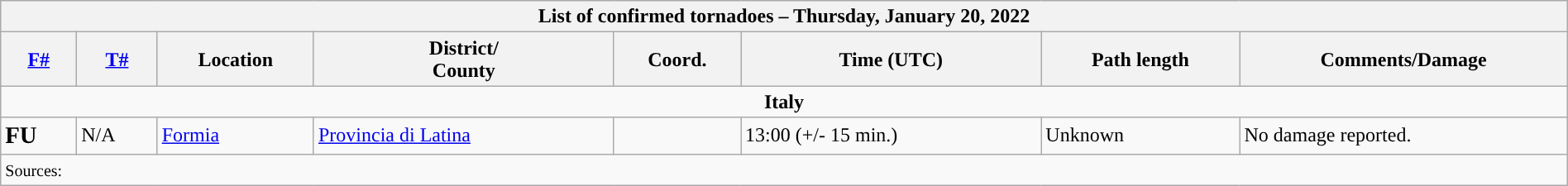<table class="wikitable collapsible" width="100%">
<tr>
<th colspan="8">List of confirmed tornadoes – Thursday, January 20, 2022</th>
</tr>
<tr>
<th><a href='#'>F#</a></th>
<th><a href='#'>T#</a></th>
<th>Location</th>
<th>District/<br>County</th>
<th>Coord.</th>
<th>Time (UTC)</th>
<th>Path length</th>
<th>Comments/Damage</th>
</tr>
<tr>
<td colspan="8" align=center><strong>Italy</strong></td>
</tr>
<tr>
<td><big><strong>FU</strong></big></td>
<td>N/A</td>
<td><a href='#'>Formia</a></td>
<td><a href='#'>Provincia di Latina</a></td>
<td></td>
<td>13:00 (+/- 15 min.)</td>
<td>Unknown</td>
<td>No damage reported.</td>
</tr>
<tr>
<td colspan="8"><small>Sources:  </small></td>
</tr>
</table>
